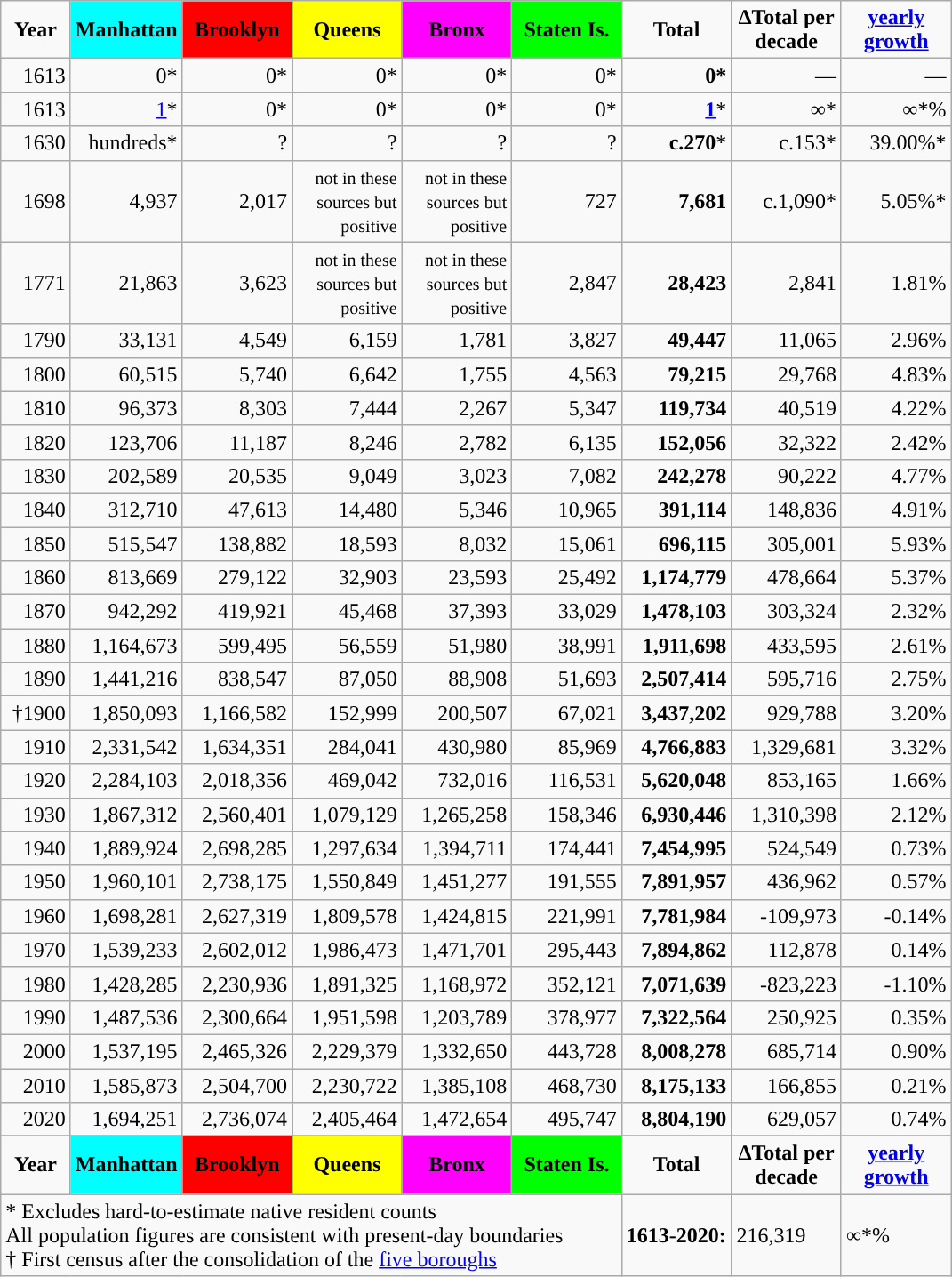<table class="wikitable">
<tr style="text-align:center;">
<td style="width:45px"><strong>Year</strong></td>
<td style="width:75px; background:aqua"><strong>Manhattan</strong></td>
<td style="width:75px; background:red"><strong>Brooklyn</strong></td>
<td style="width:75px; background:yellow"><strong>Queens</strong><small></small></td>
<td style="width:75px; background:magenta"><strong>Bronx</strong><small></small></td>
<td style="width:75px; background:lime"><strong>Staten Is.</strong></td>
<td style="width:75px;"><strong>Total</strong></td>
<td style="width:75px"><strong>∆Total per decade</strong></td>
<td style="width:75px"><strong><a href='#'>yearly</a> <a href='#'>growth</a></strong></td>
</tr>
<tr style="text-align:right;">
<td>1613</td>
<td>0*</td>
<td>0*</td>
<td>0*</td>
<td>0*</td>
<td>0*</td>
<td><strong>0*</strong></td>
<td>—</td>
<td>—</td>
</tr>
<tr style="text-align:right;">
<td>1613</td>
<td><a href='#'>1</a>*</td>
<td>0*</td>
<td>0*</td>
<td>0*</td>
<td>0*</td>
<td><strong><a href='#'>1</a></strong>*</td>
<td>∞*</td>
<td>∞*%</td>
</tr>
<tr style="text-align:right;">
<td>1630</td>
<td>hundreds*</td>
<td>?</td>
<td>?</td>
<td>?</td>
<td>?</td>
<td><strong>c.270</strong>*</td>
<td>c.153*</td>
<td>39.00%*</td>
</tr>
<tr style="text-align:right;">
<td>1698</td>
<td>4,937</td>
<td>2,017</td>
<td><small>not in these sources but positive</small></td>
<td><small>not in these sources but positive</small></td>
<td>727</td>
<td><strong>7,681</strong></td>
<td>c.1,090*</td>
<td>5.05%*</td>
</tr>
<tr style="text-align:right;">
<td>1771</td>
<td>21,863</td>
<td>3,623</td>
<td><small>not in these sources but positive</small></td>
<td><small>not in these sources but positive</small></td>
<td>2,847</td>
<td><strong>28,423</strong></td>
<td>2,841</td>
<td>1.81%</td>
</tr>
<tr style="text-align:right;">
<td>1790</td>
<td>33,131</td>
<td>4,549</td>
<td>6,159</td>
<td>1,781</td>
<td>3,827</td>
<td><strong>49,447</strong></td>
<td>11,065</td>
<td>2.96%</td>
</tr>
<tr style="text-align:right;">
<td>1800</td>
<td>60,515</td>
<td>5,740</td>
<td>6,642</td>
<td>1,755</td>
<td>4,563</td>
<td><strong>79,215</strong></td>
<td>29,768</td>
<td>4.83%</td>
</tr>
<tr style="text-align:right;">
<td>1810</td>
<td>96,373</td>
<td>8,303</td>
<td>7,444</td>
<td>2,267</td>
<td>5,347</td>
<td><strong>119,734</strong></td>
<td>40,519</td>
<td>4.22%</td>
</tr>
<tr style="text-align:right;">
<td>1820</td>
<td>123,706</td>
<td>11,187</td>
<td>8,246</td>
<td>2,782</td>
<td>6,135</td>
<td><strong>152,056</strong></td>
<td>32,322</td>
<td>2.42%</td>
</tr>
<tr style="text-align:right;">
<td>1830</td>
<td>202,589</td>
<td>20,535</td>
<td>9,049</td>
<td>3,023</td>
<td>7,082</td>
<td><strong>242,278</strong></td>
<td>90,222</td>
<td>4.77%</td>
</tr>
<tr style="text-align:right;">
<td>1840</td>
<td>312,710</td>
<td>47,613</td>
<td>14,480</td>
<td>5,346</td>
<td>10,965</td>
<td><strong>391,114</strong></td>
<td>148,836</td>
<td>4.91%</td>
</tr>
<tr style="text-align:right;">
<td>1850</td>
<td>515,547</td>
<td>138,882</td>
<td>18,593</td>
<td>8,032</td>
<td>15,061</td>
<td><strong>696,115</strong></td>
<td>305,001</td>
<td>5.93%</td>
</tr>
<tr style="text-align:right;">
<td>1860</td>
<td>813,669</td>
<td>279,122</td>
<td>32,903</td>
<td>23,593</td>
<td>25,492</td>
<td><strong>1,174,779</strong></td>
<td>478,664</td>
<td>5.37%</td>
</tr>
<tr style="text-align:right;">
<td>1870</td>
<td>942,292</td>
<td>419,921</td>
<td>45,468</td>
<td>37,393</td>
<td>33,029</td>
<td><strong>1,478,103</strong></td>
<td>303,324</td>
<td>2.32%</td>
</tr>
<tr style="text-align:right;">
<td>1880</td>
<td>1,164,673</td>
<td>599,495</td>
<td>56,559</td>
<td>51,980</td>
<td>38,991</td>
<td><strong>1,911,698</strong></td>
<td>433,595</td>
<td>2.61%</td>
</tr>
<tr style="text-align:right;">
<td>1890</td>
<td>1,441,216</td>
<td>838,547</td>
<td>87,050</td>
<td>88,908</td>
<td>51,693</td>
<td><strong>2,507,414</strong></td>
<td>595,716</td>
<td>2.75%</td>
</tr>
<tr style="text-align:right;">
<td>†1900</td>
<td>1,850,093</td>
<td>1,166,582</td>
<td>152,999</td>
<td>200,507</td>
<td>67,021</td>
<td><strong>3,437,202</strong></td>
<td>929,788</td>
<td>3.20%</td>
</tr>
<tr style="text-align:right;">
<td>1910</td>
<td>2,331,542</td>
<td>1,634,351</td>
<td>284,041</td>
<td>430,980</td>
<td>85,969</td>
<td><strong>4,766,883</strong></td>
<td>1,329,681</td>
<td>3.32%</td>
</tr>
<tr style="text-align:right;">
<td>1920</td>
<td>2,284,103</td>
<td>2,018,356</td>
<td>469,042</td>
<td>732,016</td>
<td>116,531</td>
<td><strong>5,620,048</strong></td>
<td>853,165</td>
<td>1.66%</td>
</tr>
<tr style="text-align:right;">
<td>1930</td>
<td>1,867,312</td>
<td>2,560,401</td>
<td>1,079,129</td>
<td>1,265,258</td>
<td>158,346</td>
<td><strong>6,930,446</strong></td>
<td>1,310,398</td>
<td>2.12%</td>
</tr>
<tr style="text-align:right;">
<td>1940</td>
<td>1,889,924</td>
<td>2,698,285</td>
<td>1,297,634</td>
<td>1,394,711</td>
<td>174,441</td>
<td><strong>7,454,995</strong></td>
<td>524,549</td>
<td>0.73%</td>
</tr>
<tr style="text-align:right;">
<td>1950</td>
<td>1,960,101</td>
<td>2,738,175</td>
<td>1,550,849</td>
<td>1,451,277</td>
<td>191,555</td>
<td><strong>7,891,957</strong></td>
<td>436,962</td>
<td>0.57%</td>
</tr>
<tr style="text-align:right;">
<td>1960</td>
<td>1,698,281</td>
<td>2,627,319</td>
<td>1,809,578</td>
<td>1,424,815</td>
<td>221,991</td>
<td><strong>7,781,984</strong></td>
<td>-109,973</td>
<td>-0.14%</td>
</tr>
<tr style="text-align:right;">
<td>1970</td>
<td>1,539,233</td>
<td>2,602,012</td>
<td>1,986,473</td>
<td>1,471,701</td>
<td>295,443</td>
<td><strong>7,894,862</strong></td>
<td>112,878</td>
<td>0.14%</td>
</tr>
<tr style="text-align:right;">
<td>1980</td>
<td>1,428,285</td>
<td>2,230,936</td>
<td>1,891,325</td>
<td>1,168,972</td>
<td>352,121</td>
<td><strong>7,071,639</strong></td>
<td>-823,223</td>
<td>-1.10%</td>
</tr>
<tr style="text-align:right;">
<td>1990</td>
<td>1,487,536</td>
<td>2,300,664</td>
<td>1,951,598</td>
<td>1,203,789</td>
<td>378,977</td>
<td><strong>7,322,564</strong></td>
<td>250,925</td>
<td>0.35%</td>
</tr>
<tr style="text-align:right;">
<td>2000</td>
<td>1,537,195</td>
<td>2,465,326</td>
<td>2,229,379</td>
<td>1,332,650</td>
<td>443,728</td>
<td><strong>8,008,278</strong></td>
<td>685,714</td>
<td>0.90%</td>
</tr>
<tr style="text-align:right;">
<td>2010</td>
<td>1,585,873</td>
<td>2,504,700</td>
<td>2,230,722</td>
<td>1,385,108</td>
<td>468,730</td>
<td><strong>8,175,133</strong></td>
<td>166,855</td>
<td>0.21%</td>
</tr>
<tr style="text-align:right;">
<td>2020</td>
<td>1,694,251</td>
<td>2,736,074</td>
<td>2,405,464</td>
<td>1,472,654</td>
<td>495,747</td>
<td><strong>8,804,190</strong></td>
<td>629,057</td>
<td>0.74%</td>
</tr>
<tr style="text-align:right;">
</tr>
<tr style="text-align:center;">
<td style="width:45px"><strong>Year</strong></td>
<td style="width:75px; background:aqua"><strong>Manhattan</strong></td>
<td style="width:75px; background:red"><strong>Brooklyn</strong></td>
<td style="width:75px; background:yellow"><strong>Queens</strong><small></small></td>
<td style="width:75px; background:magenta"><strong>Bronx</strong><small></small></td>
<td style="width:75px; background:lime"><strong>Staten Is.</strong></td>
<td style="width:75px"><strong>Total</strong></td>
<td style="width:75px"><strong>∆Total per decade</strong></td>
<td style="width:75px"><strong><a href='#'>yearly</a> <a href='#'>growth</a></strong></td>
</tr>
<tr>
<td colspan="6">* Excludes hard-to-estimate native resident counts<br>All population figures are consistent with present-day boundaries<br>† First census after the consolidation of the <a href='#'>five boroughs</a></td>
<td><strong>1613-2020:</strong></td>
<td>216,319</td>
<td>∞*%</td>
</tr>
</table>
